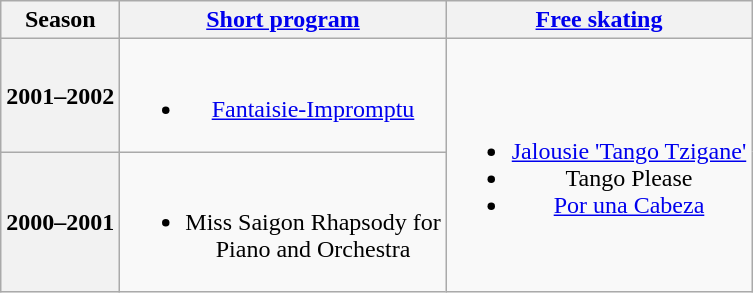<table class=wikitable style=text-align:center>
<tr>
<th>Season</th>
<th><a href='#'>Short program</a></th>
<th><a href='#'>Free skating</a></th>
</tr>
<tr>
<th>2001–2002 <br> </th>
<td><br><ul><li><a href='#'>Fantaisie-Impromptu</a> <br></li></ul></td>
<td rowspan=2><br><ul><li><a href='#'>Jalousie 'Tango Tzigane'</a> <br></li><li>Tango Please <br></li><li><a href='#'>Por una Cabeza</a> <br></li></ul></td>
</tr>
<tr>
<th>2000–2001 <br> </th>
<td><br><ul><li>Miss Saigon Rhapsody for <br>Piano and Orchestra <br></li></ul></td>
</tr>
</table>
